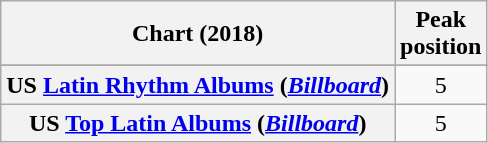<table class="wikitable sortable plainrowheaders" style="text-align:center">
<tr>
<th scope="col">Chart (2018)</th>
<th scope="col">Peak<br>position</th>
</tr>
<tr>
</tr>
<tr>
<th scope="row">US <a href='#'>Latin Rhythm Albums</a> (<em><a href='#'>Billboard</a></em>)</th>
<td>5</td>
</tr>
<tr>
<th scope="row">US <a href='#'>Top Latin Albums</a> (<em><a href='#'>Billboard</a></em>)</th>
<td>5</td>
</tr>
</table>
